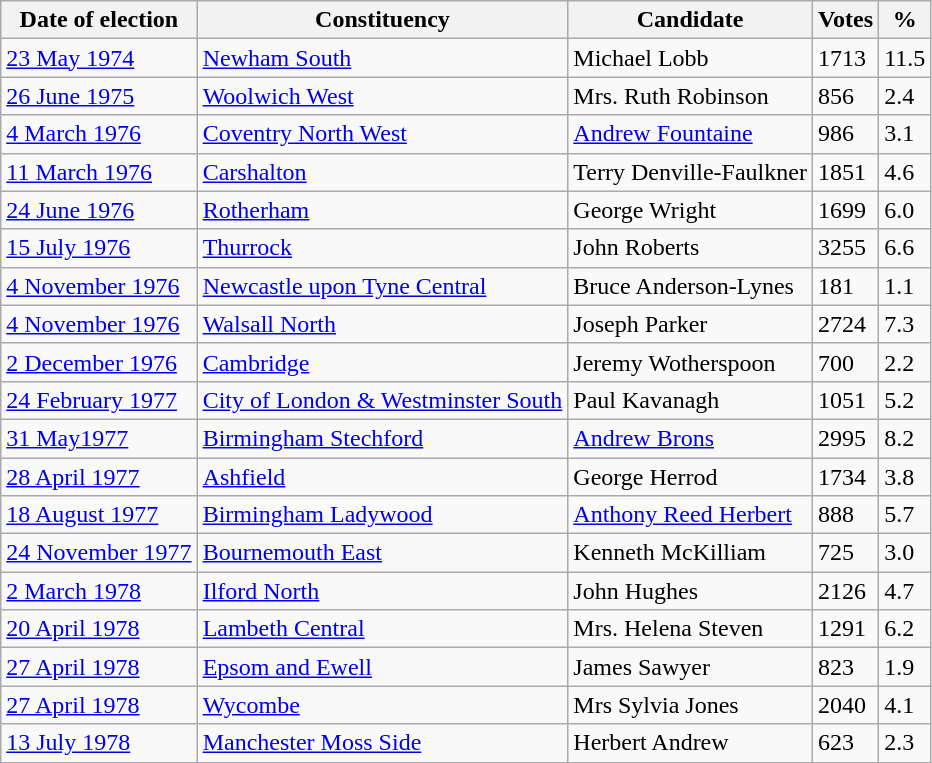<table class="wikitable sortable">
<tr>
<th>Date of election</th>
<th>Constituency</th>
<th>Candidate</th>
<th>Votes</th>
<th>%</th>
</tr>
<tr>
<td><a href='#'>23 May 1974</a></td>
<td><a href='#'>Newham South</a></td>
<td>Michael Lobb</td>
<td>1713</td>
<td>11.5</td>
</tr>
<tr>
<td><a href='#'>26 June 1975</a></td>
<td><a href='#'>Woolwich West</a></td>
<td>Mrs. Ruth Robinson</td>
<td>856</td>
<td>2.4</td>
</tr>
<tr>
<td><a href='#'>4 March 1976</a></td>
<td><a href='#'>Coventry North West</a></td>
<td><a href='#'>Andrew Fountaine</a></td>
<td>986</td>
<td>3.1</td>
</tr>
<tr>
<td><a href='#'>11 March 1976</a></td>
<td><a href='#'>Carshalton</a></td>
<td>Terry Denville-Faulkner</td>
<td>1851</td>
<td>4.6</td>
</tr>
<tr>
<td><a href='#'>24 June 1976</a></td>
<td><a href='#'>Rotherham</a></td>
<td>George Wright</td>
<td>1699</td>
<td>6.0</td>
</tr>
<tr>
<td><a href='#'>15 July 1976</a></td>
<td><a href='#'>Thurrock</a></td>
<td>John Roberts</td>
<td>3255</td>
<td>6.6</td>
</tr>
<tr>
<td><a href='#'>4 November 1976</a></td>
<td><a href='#'>Newcastle upon Tyne Central</a></td>
<td>Bruce Anderson-Lynes</td>
<td>181</td>
<td>1.1</td>
</tr>
<tr>
<td><a href='#'>4 November 1976</a></td>
<td><a href='#'>Walsall North</a></td>
<td>Joseph Parker</td>
<td>2724</td>
<td>7.3</td>
</tr>
<tr>
<td><a href='#'>2 December 1976</a></td>
<td><a href='#'>Cambridge</a></td>
<td>Jeremy Wotherspoon</td>
<td>700</td>
<td>2.2</td>
</tr>
<tr>
<td><a href='#'>24 February 1977</a></td>
<td><a href='#'>City of London & Westminster South</a></td>
<td>Paul Kavanagh</td>
<td>1051</td>
<td>5.2</td>
</tr>
<tr>
<td><a href='#'>31 May1977</a></td>
<td><a href='#'>Birmingham Stechford</a></td>
<td><a href='#'>Andrew Brons</a></td>
<td>2995</td>
<td>8.2</td>
</tr>
<tr>
<td><a href='#'>28 April 1977</a></td>
<td><a href='#'>Ashfield</a></td>
<td>George Herrod</td>
<td>1734</td>
<td>3.8</td>
</tr>
<tr>
<td><a href='#'>18 August 1977</a></td>
<td><a href='#'>Birmingham Ladywood</a></td>
<td><a href='#'>Anthony Reed Herbert</a></td>
<td>888</td>
<td>5.7</td>
</tr>
<tr>
<td><a href='#'>24 November 1977</a></td>
<td><a href='#'>Bournemouth East</a></td>
<td>Kenneth McKilliam</td>
<td>725</td>
<td>3.0</td>
</tr>
<tr>
<td><a href='#'>2 March 1978</a></td>
<td><a href='#'>Ilford North</a></td>
<td>John Hughes</td>
<td>2126</td>
<td>4.7</td>
</tr>
<tr>
<td><a href='#'>20 April 1978</a></td>
<td><a href='#'>Lambeth Central</a></td>
<td>Mrs. Helena Steven</td>
<td>1291</td>
<td>6.2</td>
</tr>
<tr>
<td><a href='#'>27 April 1978</a></td>
<td><a href='#'>Epsom and Ewell</a></td>
<td>James Sawyer</td>
<td>823</td>
<td>1.9</td>
</tr>
<tr>
<td><a href='#'>27 April 1978</a></td>
<td><a href='#'>Wycombe</a></td>
<td>Mrs Sylvia Jones</td>
<td>2040</td>
<td>4.1</td>
</tr>
<tr>
<td><a href='#'>13 July 1978</a></td>
<td><a href='#'>Manchester Moss Side</a></td>
<td>Herbert Andrew</td>
<td>623</td>
<td>2.3</td>
</tr>
</table>
